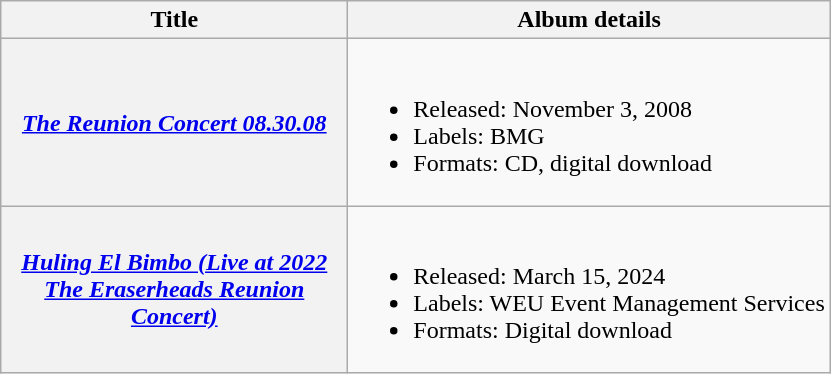<table class="wikitable plainrowheaders">
<tr>
<th style="width:14em;">Title</th>
<th>Album details</th>
</tr>
<tr>
<th scope="row"><em><a href='#'>The Reunion Concert 08.30.08</a></em></th>
<td><br><ul><li>Released: November 3, 2008</li><li>Labels: BMG</li><li>Formats: CD, digital download</li></ul></td>
</tr>
<tr>
<th scope="row"><em><a href='#'>Huling El Bimbo (Live at 2022 The Eraserheads Reunion Concert)</a></em></th>
<td><br><ul><li>Released: March 15, 2024</li><li>Labels: WEU Event Management Services</li><li>Formats: Digital download</li></ul></td>
</tr>
</table>
